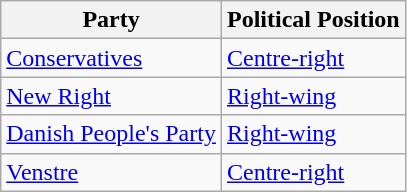<table class="wikitable mw-collapsible mw-collapsed">
<tr>
<th>Party</th>
<th>Political Position</th>
</tr>
<tr>
<td><a href='#'>Conservatives</a></td>
<td><a href='#'>Centre-right</a></td>
</tr>
<tr>
<td><a href='#'>New Right</a></td>
<td><a href='#'>Right-wing</a></td>
</tr>
<tr>
<td><a href='#'>Danish People's Party</a></td>
<td><a href='#'>Right-wing</a></td>
</tr>
<tr>
<td><a href='#'>Venstre</a></td>
<td><a href='#'>Centre-right</a></td>
</tr>
</table>
